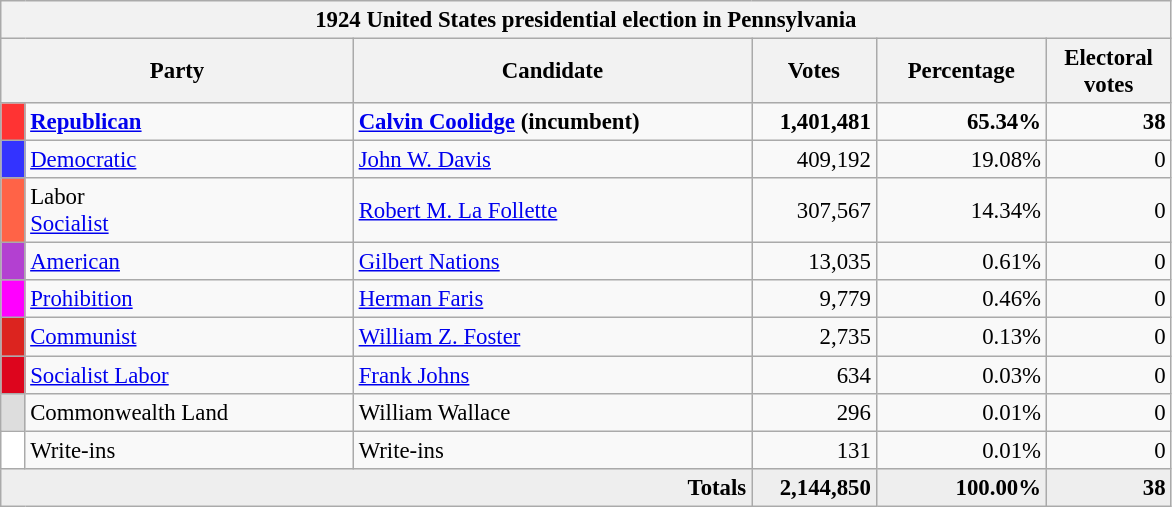<table class="wikitable" style="font-size: 95%;">
<tr>
<th colspan="6">1924 United States presidential election in Pennsylvania</th>
</tr>
<tr>
<th colspan="2" style="width: 15em">Party</th>
<th style="width: 17em">Candidate</th>
<th style="width: 5em">Votes</th>
<th style="width: 7em">Percentage</th>
<th style="width: 5em">Electoral votes</th>
</tr>
<tr>
<th style="background-color:#FF3333; width: 3px"></th>
<td style="width: 130px"><strong><a href='#'>Republican</a></strong></td>
<td><strong><a href='#'>Calvin Coolidge</a> (incumbent)</strong></td>
<td align="right"><strong>1,401,481</strong></td>
<td align="right"><strong>65.34%</strong></td>
<td align="right"><strong>38</strong></td>
</tr>
<tr>
<th style="background-color:#3333FF; width: 3px"></th>
<td style="width: 130px"><a href='#'>Democratic</a></td>
<td><a href='#'>John W. Davis</a></td>
<td align="right">409,192</td>
<td align="right">19.08%</td>
<td align="right">0</td>
</tr>
<tr>
<th style="background-color:#FF6347; width: 3px"></th>
<td style="width: 130px">Labor<br><a href='#'>Socialist</a></td>
<td><a href='#'>Robert M. La Follette</a></td>
<td align="right">307,567</td>
<td align="right">14.34%</td>
<td align="right">0</td>
</tr>
<tr>
<th style="background-color:#B340D1; width: 3px"></th>
<td style="width: 130px"><a href='#'>American</a></td>
<td><a href='#'>Gilbert Nations</a></td>
<td align="right">13,035</td>
<td align="right">0.61%</td>
<td align="right">0</td>
</tr>
<tr>
<th style="background-color:#FF00FF; width: 3px"></th>
<td style="width: 130px"><a href='#'>Prohibition</a></td>
<td><a href='#'>Herman Faris</a></td>
<td align="right">9,779</td>
<td align="right">0.46%</td>
<td align="right">0</td>
</tr>
<tr>
<th style="background-color:#DC241F; width: 3px"></th>
<td style="width: 130px"><a href='#'>Communist</a></td>
<td><a href='#'>William Z. Foster</a></td>
<td align="right">2,735</td>
<td align="right">0.13%</td>
<td align="right">0</td>
</tr>
<tr>
<th style="background-color:#DD051D; width: 3px"></th>
<td style="width: 130px"><a href='#'>Socialist Labor</a></td>
<td><a href='#'>Frank Johns</a></td>
<td align="right">634</td>
<td align="right">0.03%</td>
<td align="right">0</td>
</tr>
<tr>
<th style="background-color:#DDDDDD; width: 3px"></th>
<td style="width: 130px">Commonwealth Land</td>
<td>William Wallace</td>
<td align="right">296</td>
<td align="right">0.01%</td>
<td align="right">0</td>
</tr>
<tr>
<th style="background-color:#FFFFFF; width: 3px"></th>
<td style="width: 130px">Write-ins</td>
<td>Write-ins</td>
<td align="right">131</td>
<td align="right">0.01%</td>
<td align="right">0</td>
</tr>
<tr bgcolor="#EEEEEE">
<td colspan="3" align="right"><strong>Totals</strong></td>
<td align="right"><strong>2,144,850</strong></td>
<td align="right"><strong>100.00%</strong></td>
<td align="right"><strong>38</strong></td>
</tr>
</table>
